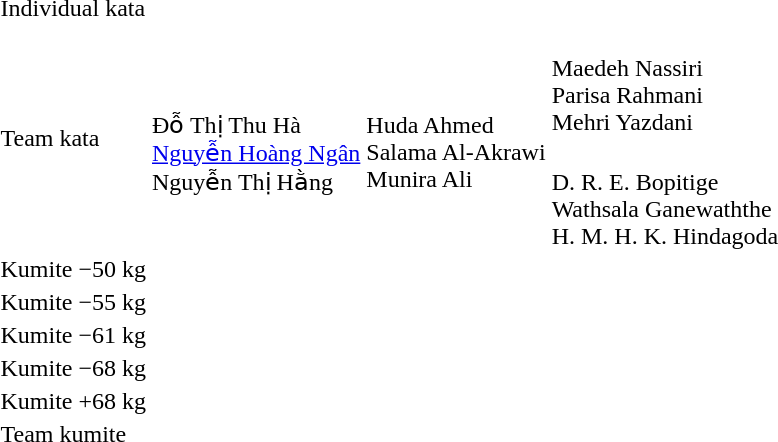<table>
<tr>
<td rowspan=2>Individual kata</td>
<td rowspan=2></td>
<td rowspan=2></td>
<td></td>
</tr>
<tr>
<td></td>
</tr>
<tr>
<td rowspan=2>Team kata</td>
<td rowspan=2><br>Đỗ Thị Thu Hà<br><a href='#'>Nguyễn Hoàng Ngân</a><br>Nguyễn Thị Hằng</td>
<td rowspan=2><br>Huda Ahmed<br>Salama Al-Akrawi<br>Munira Ali</td>
<td><br>Maedeh Nassiri<br>Parisa Rahmani<br>Mehri Yazdani</td>
</tr>
<tr>
<td><br>D. R. E. Bopitige<br>Wathsala Ganewaththe<br>H. M. H. K. Hindagoda</td>
</tr>
<tr>
<td rowspan=2>Kumite −50 kg</td>
<td rowspan=2></td>
<td rowspan=2></td>
<td></td>
</tr>
<tr>
<td></td>
</tr>
<tr>
<td rowspan=2>Kumite −55 kg</td>
<td rowspan=2></td>
<td rowspan=2></td>
<td></td>
</tr>
<tr>
<td></td>
</tr>
<tr>
<td rowspan=2>Kumite −61 kg</td>
<td rowspan=2></td>
<td rowspan=2></td>
<td></td>
</tr>
<tr>
<td></td>
</tr>
<tr>
<td rowspan=2>Kumite −68 kg</td>
<td rowspan=2></td>
<td rowspan=2></td>
<td></td>
</tr>
<tr>
<td></td>
</tr>
<tr>
<td rowspan=2>Kumite +68 kg</td>
<td rowspan=2></td>
<td rowspan=2></td>
<td></td>
</tr>
<tr>
<td></td>
</tr>
<tr>
<td rowspan=2>Team kumite</td>
<td rowspan=2></td>
<td rowspan=2></td>
<td></td>
</tr>
<tr>
<td></td>
</tr>
</table>
